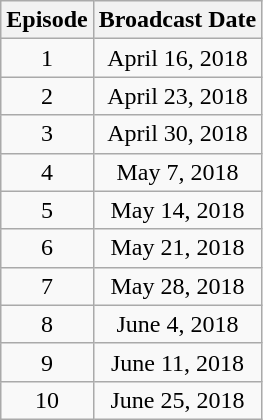<table class="wikitable" style="text-align:center;">
<tr>
<th>Episode</th>
<th>Broadcast Date</th>
</tr>
<tr>
<td>1</td>
<td>April 16, 2018</td>
</tr>
<tr>
<td>2</td>
<td>April 23, 2018</td>
</tr>
<tr>
<td>3</td>
<td>April 30, 2018</td>
</tr>
<tr>
<td>4</td>
<td>May 7, 2018</td>
</tr>
<tr>
<td>5</td>
<td>May 14, 2018</td>
</tr>
<tr>
<td>6</td>
<td>May 21, 2018</td>
</tr>
<tr>
<td>7</td>
<td>May 28, 2018</td>
</tr>
<tr>
<td>8</td>
<td>June 4, 2018</td>
</tr>
<tr>
<td>9</td>
<td>June 11, 2018</td>
</tr>
<tr>
<td>10</td>
<td>June 25, 2018</td>
</tr>
</table>
